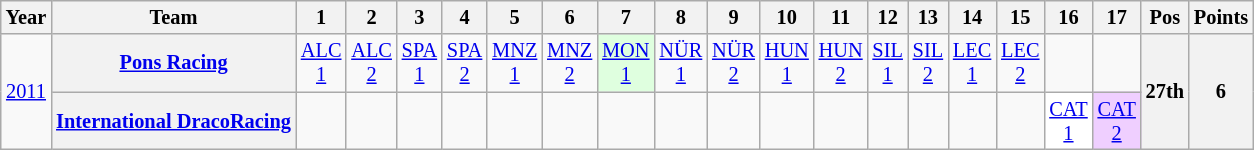<table class="wikitable" style="text-align:center; font-size:85%">
<tr>
<th>Year</th>
<th>Team</th>
<th>1</th>
<th>2</th>
<th>3</th>
<th>4</th>
<th>5</th>
<th>6</th>
<th>7</th>
<th>8</th>
<th>9</th>
<th>10</th>
<th>11</th>
<th>12</th>
<th>13</th>
<th>14</th>
<th>15</th>
<th>16</th>
<th>17</th>
<th>Pos</th>
<th>Points</th>
</tr>
<tr>
<td rowspan=2><a href='#'>2011</a></td>
<th nowrap><a href='#'>Pons Racing</a></th>
<td><a href='#'>ALC<br>1</a></td>
<td><a href='#'>ALC<br>2</a></td>
<td><a href='#'>SPA<br>1</a></td>
<td><a href='#'>SPA<br>2</a></td>
<td><a href='#'>MNZ<br>1</a></td>
<td><a href='#'>MNZ<br>2</a></td>
<td style="background:#DFFFDF;"><a href='#'>MON<br>1</a><br></td>
<td><a href='#'>NÜR<br>1</a></td>
<td><a href='#'>NÜR<br>2</a></td>
<td><a href='#'>HUN<br>1</a></td>
<td><a href='#'>HUN<br>2</a></td>
<td><a href='#'>SIL<br>1</a></td>
<td><a href='#'>SIL<br>2</a></td>
<td><a href='#'>LEC<br>1</a></td>
<td><a href='#'>LEC<br>2</a></td>
<td></td>
<td></td>
<th rowspan=2>27th</th>
<th rowspan=2>6</th>
</tr>
<tr>
<th nowrap><a href='#'>International DracoRacing</a></th>
<td></td>
<td></td>
<td></td>
<td></td>
<td></td>
<td></td>
<td></td>
<td></td>
<td></td>
<td></td>
<td></td>
<td></td>
<td></td>
<td></td>
<td></td>
<td style="background:#FFFFFF;"><a href='#'>CAT<br>1</a><br></td>
<td style="background:#EFCFFF;"><a href='#'>CAT<br>2</a><br></td>
</tr>
</table>
